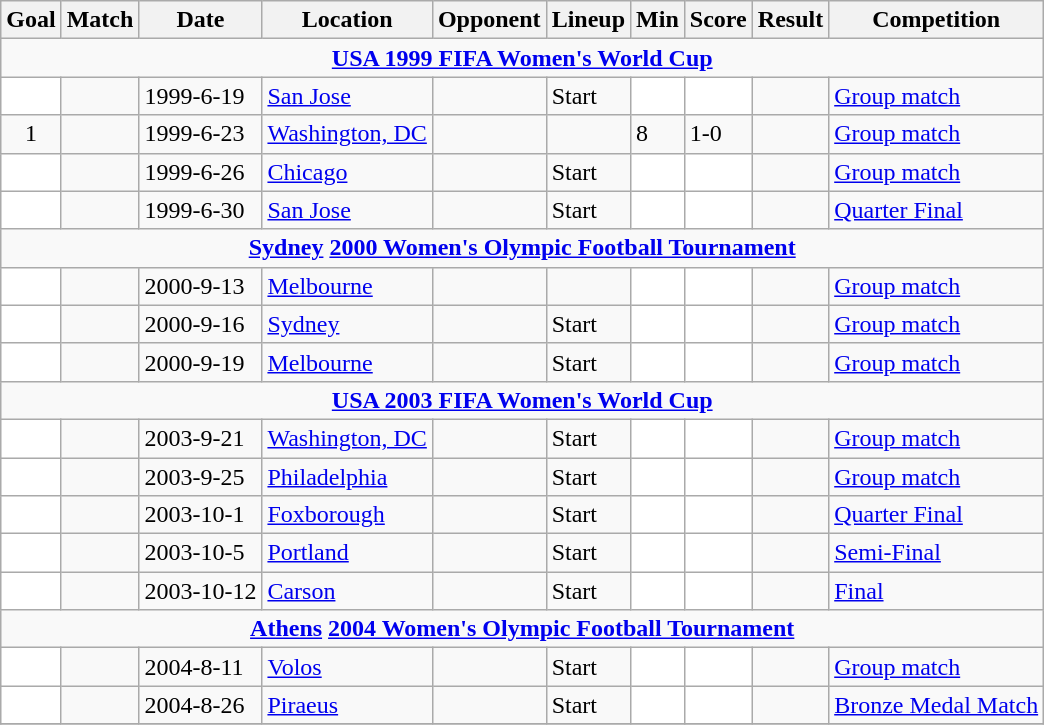<table class="wikitable collapsible" style="fontsize:90%;">
<tr>
<th>Goal</th>
<th>Match</th>
<th>Date</th>
<th>Location</th>
<th>Opponent</th>
<th>Lineup</th>
<th>Min</th>
<th>Score</th>
<th>Result</th>
<th>Competition</th>
</tr>
<tr>
<td colspan=10 align=center > <strong><a href='#'>USA 1999 FIFA Women's World Cup</a></strong></td>
</tr>
<tr>
<td style="background:white;"></td>
<td></td>
<td>1999-6-19</td>
<td><a href='#'>San Jose</a></td>
<td></td>
<td>Start</td>
<td style="background:white;"></td>
<td style="background:white;"></td>
<td></td>
<td><a href='#'>Group match</a></td>
</tr>
<tr>
<td align=center>1</td>
<td></td>
<td>1999-6-23</td>
<td><a href='#'>Washington, DC</a></td>
<td></td>
<td></td>
<td>8</td>
<td>1-0</td>
<td></td>
<td><a href='#'>Group match</a></td>
</tr>
<tr>
<td style="background:white;"></td>
<td></td>
<td>1999-6-26</td>
<td><a href='#'>Chicago</a></td>
<td></td>
<td>Start</td>
<td style="background:white;"></td>
<td style="background:white;"></td>
<td></td>
<td><a href='#'>Group match</a></td>
</tr>
<tr>
<td style="background:white;"></td>
<td></td>
<td>1999-6-30</td>
<td><a href='#'>San Jose</a></td>
<td></td>
<td>Start</td>
<td style="background:white;"></td>
<td style="background:white;"></td>
<td></td>
<td><a href='#'>Quarter Final</a></td>
</tr>
<tr>
<td colspan=10 align=center ><strong><a href='#'>Sydney</a> <a href='#'>2000 Women's Olympic Football Tournament</a></strong></td>
</tr>
<tr>
<td style="background:white;"></td>
<td></td>
<td>2000-9-13</td>
<td><a href='#'>Melbourne</a></td>
<td></td>
<td></td>
<td style="background:white;"></td>
<td style="background:white;"></td>
<td></td>
<td><a href='#'>Group match</a></td>
</tr>
<tr>
<td style="background:white;"></td>
<td></td>
<td>2000-9-16</td>
<td><a href='#'>Sydney</a></td>
<td></td>
<td>Start</td>
<td style="background:white;"></td>
<td style="background:white;"></td>
<td></td>
<td><a href='#'>Group match</a></td>
</tr>
<tr>
<td style="background:white;"></td>
<td></td>
<td>2000-9-19</td>
<td><a href='#'>Melbourne</a></td>
<td></td>
<td>Start</td>
<td style="background:white;"></td>
<td style="background:white;"></td>
<td></td>
<td><a href='#'>Group match</a></td>
</tr>
<tr>
<td colspan=10 align=center > <strong><a href='#'>USA 2003 FIFA Women's World Cup</a></strong></td>
</tr>
<tr>
<td style="background:white;"></td>
<td></td>
<td>2003-9-21</td>
<td><a href='#'>Washington, DC</a></td>
<td></td>
<td>Start</td>
<td style="background:white;"></td>
<td style="background:white;"></td>
<td></td>
<td><a href='#'>Group match</a></td>
</tr>
<tr>
<td style="background:white;"></td>
<td></td>
<td>2003-9-25</td>
<td><a href='#'>Philadelphia</a></td>
<td></td>
<td>Start</td>
<td style="background:white;"></td>
<td style="background:white;"></td>
<td></td>
<td><a href='#'>Group match</a></td>
</tr>
<tr>
<td style="background:white;"></td>
<td></td>
<td>2003-10-1</td>
<td><a href='#'>Foxborough</a></td>
<td></td>
<td>Start</td>
<td style="background:white;"></td>
<td style="background:white;"></td>
<td></td>
<td><a href='#'>Quarter Final</a></td>
</tr>
<tr>
<td style="background:white;"></td>
<td></td>
<td>2003-10-5</td>
<td><a href='#'>Portland</a></td>
<td></td>
<td>Start</td>
<td style="background:white;"></td>
<td style="background:white;"></td>
<td></td>
<td><a href='#'>Semi-Final</a></td>
</tr>
<tr>
<td style="background:white;"></td>
<td></td>
<td>2003-10-12</td>
<td><a href='#'>Carson</a></td>
<td></td>
<td>Start</td>
<td style="background:white;"></td>
<td style="background:white;"></td>
<td></td>
<td><a href='#'>Final</a></td>
</tr>
<tr>
<td colspan=10 align=center ><strong><a href='#'>Athens</a> <a href='#'>2004 Women's Olympic Football Tournament</a></strong></td>
</tr>
<tr>
<td style="background:white;"></td>
<td></td>
<td>2004-8-11</td>
<td><a href='#'>Volos</a></td>
<td></td>
<td>Start</td>
<td style="background:white;"></td>
<td style="background:white;"></td>
<td></td>
<td><a href='#'>Group match</a></td>
</tr>
<tr>
<td style="background:white;"></td>
<td></td>
<td>2004-8-26</td>
<td><a href='#'>Piraeus</a></td>
<td></td>
<td>Start</td>
<td style="background:white;"></td>
<td style="background:white;"></td>
<td></td>
<td><a href='#'>Bronze Medal Match</a></td>
</tr>
<tr>
</tr>
</table>
